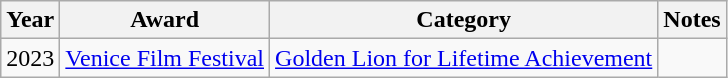<table class="wikitable">
<tr>
<th>Year</th>
<th>Award</th>
<th>Category</th>
<th>Notes</th>
</tr>
<tr>
<td>2023</td>
<td><a href='#'>Venice Film Festival</a></td>
<td><a href='#'>Golden Lion for Lifetime Achievement</a></td>
<td></td>
</tr>
</table>
